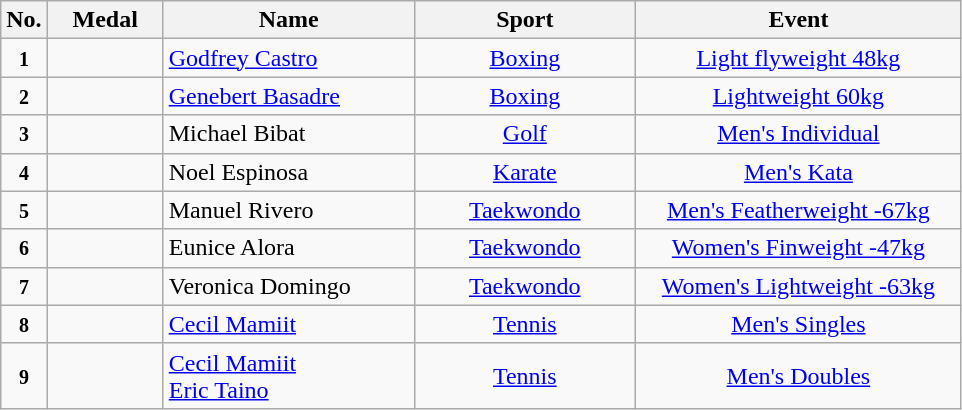<table class="wikitable" style="font-size:100%; text-align:center;">
<tr>
<th width="10">No.</th>
<th width="70">Medal</th>
<th width="160">Name</th>
<th width="140">Sport</th>
<th width="210">Event</th>
</tr>
<tr>
<td><small><strong>1</strong></small></td>
<td></td>
<td align=left><a href='#'>Godfrey Castro</a></td>
<td> <a href='#'>Boxing</a></td>
<td><a href='#'>Light flyweight 48kg</a></td>
</tr>
<tr>
<td><small><strong>2</strong></small></td>
<td></td>
<td align=left><a href='#'>Genebert Basadre</a></td>
<td> <a href='#'>Boxing</a></td>
<td><a href='#'>Lightweight 60kg</a></td>
</tr>
<tr>
<td><small><strong>3</strong></small></td>
<td></td>
<td align=left>Michael Bibat</td>
<td> <a href='#'>Golf</a></td>
<td><a href='#'>Men's Individual</a></td>
</tr>
<tr>
<td><small><strong>4</strong></small></td>
<td></td>
<td align=left>Noel Espinosa</td>
<td> <a href='#'>Karate</a></td>
<td><a href='#'>Men's Kata</a></td>
</tr>
<tr>
<td><small><strong>5</strong></small></td>
<td></td>
<td align=left>Manuel Rivero</td>
<td> <a href='#'>Taekwondo</a></td>
<td><a href='#'>Men's Featherweight -67kg</a></td>
</tr>
<tr>
<td><small><strong>6</strong></small></td>
<td></td>
<td align=left>Eunice Alora</td>
<td> <a href='#'>Taekwondo</a></td>
<td><a href='#'>Women's Finweight -47kg</a></td>
</tr>
<tr>
<td><small><strong>7</strong></small></td>
<td></td>
<td align=left>Veronica Domingo</td>
<td> <a href='#'>Taekwondo</a></td>
<td><a href='#'>Women's Lightweight -63kg</a></td>
</tr>
<tr>
<td><small><strong>8</strong></small></td>
<td></td>
<td align=left><a href='#'>Cecil Mamiit</a></td>
<td> <a href='#'>Tennis</a></td>
<td><a href='#'>Men's Singles</a></td>
</tr>
<tr>
<td><small><strong>9</strong></small></td>
<td></td>
<td align=left><a href='#'>Cecil Mamiit</a><br><a href='#'>Eric Taino</a></td>
<td> <a href='#'>Tennis</a></td>
<td><a href='#'>Men's Doubles</a></td>
</tr>
</table>
